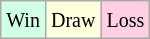<table class="wikitable">
<tr>
<td style="background:#d0ffe3;"><small>Win</small></td>
<td style="background:#ffd;"><small>Draw</small></td>
<td style="background:#ffd0e3;"><small>Loss</small></td>
</tr>
</table>
